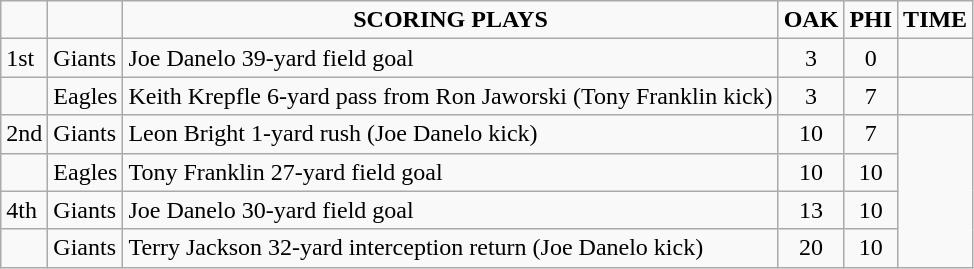<table class="wikitable">
<tr align="center">
<td></td>
<td></td>
<td><strong>SCORING PLAYS</strong></td>
<td><strong>OAK</strong></td>
<td><strong>PHI</strong></td>
<td><strong>TIME</strong></td>
</tr>
<tr>
<td>1st</td>
<td>Giants</td>
<td>Joe Danelo 39-yard field goal</td>
<td align="center">3</td>
<td align="center">0</td>
<td></td>
</tr>
<tr>
<td></td>
<td>Eagles</td>
<td>Keith Krepfle 6-yard pass from Ron Jaworski (Tony Franklin kick)</td>
<td align="center">3</td>
<td align="center">7</td>
<td></td>
</tr>
<tr>
<td>2nd</td>
<td>Giants</td>
<td>Leon Bright 1-yard rush (Joe Danelo kick)</td>
<td align="center">10</td>
<td align="center">7</td>
</tr>
<tr>
<td></td>
<td>Eagles</td>
<td>Tony Franklin 27-yard field goal</td>
<td align="center">10</td>
<td align="center">10</td>
</tr>
<tr>
<td>4th</td>
<td>Giants</td>
<td>Joe Danelo 30-yard field goal</td>
<td align="center">13</td>
<td align="center">10</td>
</tr>
<tr>
<td></td>
<td>Giants</td>
<td>Terry Jackson 32-yard interception return (Joe Danelo kick)</td>
<td align="center">20</td>
<td align="center">10</td>
</tr>
</table>
